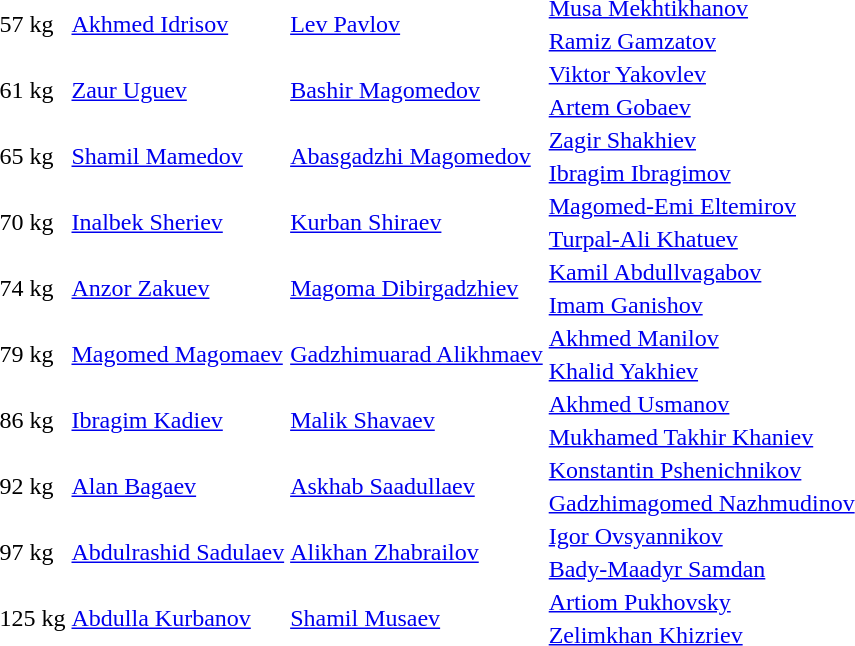<table>
<tr>
<td rowspan=2>57 kg<br></td>
<td rowspan=2> <a href='#'>Akhmed Idrisov</a></td>
<td rowspan=2> <a href='#'>Lev Pavlov</a></td>
<td> <a href='#'>Musa Mekhtikhanov</a></td>
</tr>
<tr>
<td> <a href='#'>Ramiz Gamzatov</a></td>
</tr>
<tr>
<td rowspan=2>61 kg<br></td>
<td rowspan=2> <a href='#'>Zaur Uguev</a></td>
<td rowspan=2> <a href='#'>Bashir Magomedov</a></td>
<td> <a href='#'>Viktor Yakovlev</a></td>
</tr>
<tr>
<td> <a href='#'>Artem Gobaev</a></td>
</tr>
<tr>
<td rowspan=2>65 kg<br></td>
<td rowspan=2> <a href='#'>Shamil Mamedov</a></td>
<td rowspan=2> <a href='#'>Abasgadzhi Magomedov</a></td>
<td> <a href='#'>Zagir Shakhiev</a></td>
</tr>
<tr>
<td> <a href='#'>Ibragim Ibragimov</a></td>
</tr>
<tr>
<td rowspan=2>70 kg<br></td>
<td rowspan=2> <a href='#'>Inalbek Sheriev</a></td>
<td rowspan=2> <a href='#'>Kurban Shiraev</a></td>
<td> <a href='#'>Magomed-Emi Eltemirov</a></td>
</tr>
<tr>
<td> <a href='#'>Turpal-Ali Khatuev</a></td>
</tr>
<tr>
<td rowspan=2>74 kg<br></td>
<td rowspan=2> <a href='#'>Anzor Zakuev</a></td>
<td rowspan=2> <a href='#'>Magoma Dibirgadzhiev</a></td>
<td> <a href='#'>Kamil Abdullvagabov</a></td>
</tr>
<tr>
<td> <a href='#'>Imam Ganishov</a></td>
</tr>
<tr>
<td rowspan=2>79 kg<br></td>
<td rowspan=2> <a href='#'>Magomed Magomaev</a></td>
<td rowspan=2> <a href='#'>Gadzhimuarad Alikhmaev</a></td>
<td> <a href='#'>Akhmed Manilov</a></td>
</tr>
<tr>
<td> <a href='#'>Khalid Yakhiev</a></td>
</tr>
<tr>
<td rowspan=2>86 kg<br></td>
<td rowspan=2> <a href='#'>Ibragim Kadiev</a></td>
<td rowspan=2> <a href='#'>Malik Shavaev</a></td>
<td> <a href='#'>Akhmed Usmanov</a></td>
</tr>
<tr>
<td> <a href='#'>Mukhamed Takhir Khaniev</a></td>
</tr>
<tr>
<td rowspan=2>92 kg<br></td>
<td rowspan=2> <a href='#'>Alan Bagaev</a></td>
<td rowspan=2> <a href='#'>Askhab Saadullaev</a></td>
<td> <a href='#'>Konstantin Pshenichnikov</a></td>
</tr>
<tr>
<td> <a href='#'>Gadzhimagomed Nazhmudinov</a></td>
</tr>
<tr>
<td rowspan=2>97 kg<br></td>
<td rowspan=2> <a href='#'>Abdulrashid Sadulaev</a></td>
<td rowspan=2> <a href='#'>Alikhan Zhabrailov</a></td>
<td> <a href='#'>Igor Ovsyannikov</a></td>
</tr>
<tr>
<td> <a href='#'>Bady-Maadyr Samdan</a></td>
</tr>
<tr>
<td rowspan=2>125 kg<br></td>
<td rowspan=2> <a href='#'>Abdulla Kurbanov</a></td>
<td rowspan=2> <a href='#'>Shamil Musaev</a></td>
<td> <a href='#'>Artiom Pukhovsky</a></td>
</tr>
<tr>
<td> <a href='#'>Zelimkhan Khizriev</a></td>
</tr>
</table>
